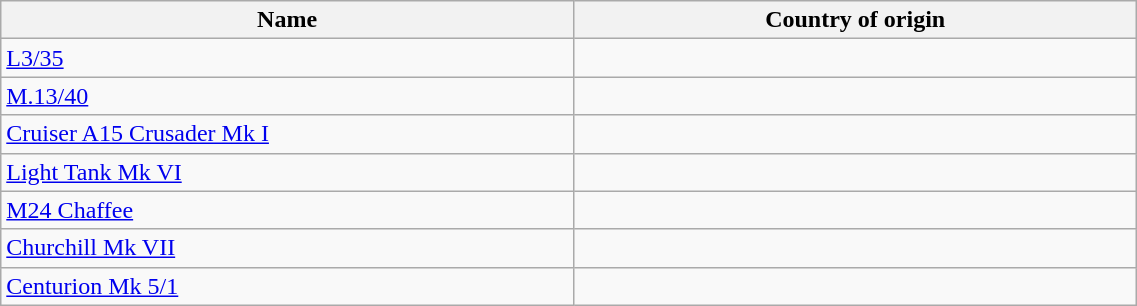<table class=wikitable border="0" width="60%">
<tr>
<th width="5%">Name</th>
<th width="5%">Country of origin</th>
</tr>
<tr>
<td><a href='#'>L3/35</a></td>
<td></td>
</tr>
<tr>
<td><a href='#'>M.13/40</a></td>
<td></td>
</tr>
<tr>
<td><a href='#'>Cruiser A15 Crusader Mk I</a></td>
<td></td>
</tr>
<tr>
<td><a href='#'>Light Tank Mk VI</a></td>
<td></td>
</tr>
<tr>
<td><a href='#'>M24 Chaffee</a></td>
<td></td>
</tr>
<tr>
<td><a href='#'>Churchill Mk VII</a></td>
<td></td>
</tr>
<tr>
<td><a href='#'>Centurion Mk 5/1</a></td>
<td></td>
</tr>
</table>
